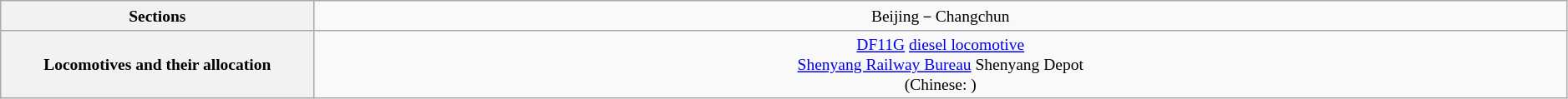<table class="wikitable" style="text-align: center; font-size: small;">
<tr>
<th>Sections</th>
<td>Beijing－Changchun</td>
</tr>
<tr>
<th style="width: 10%;">Locomotives and their allocation</th>
<td style="width: 40%;"><a href='#'>DF11G</a> <a href='#'>diesel locomotive</a><br><a href='#'>Shenyang Railway Bureau</a> Shenyang Depot<br>(Chinese: )</td>
</tr>
</table>
